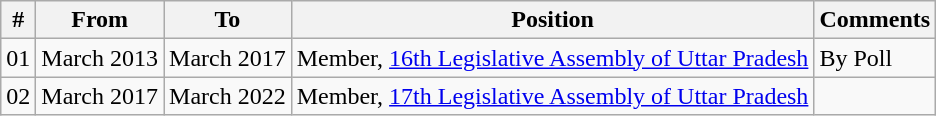<table class="wikitable sortable">
<tr>
<th>#</th>
<th>From</th>
<th>To</th>
<th>Position</th>
<th>Comments</th>
</tr>
<tr>
<td>01</td>
<td>March 2013</td>
<td>March 2017</td>
<td>Member, <a href='#'>16th Legislative Assembly of Uttar Pradesh</a></td>
<td>By Poll</td>
</tr>
<tr>
<td>02</td>
<td>March 2017</td>
<td>March 2022</td>
<td>Member, <a href='#'>17th Legislative Assembly of Uttar Pradesh</a></td>
<td></td>
</tr>
</table>
